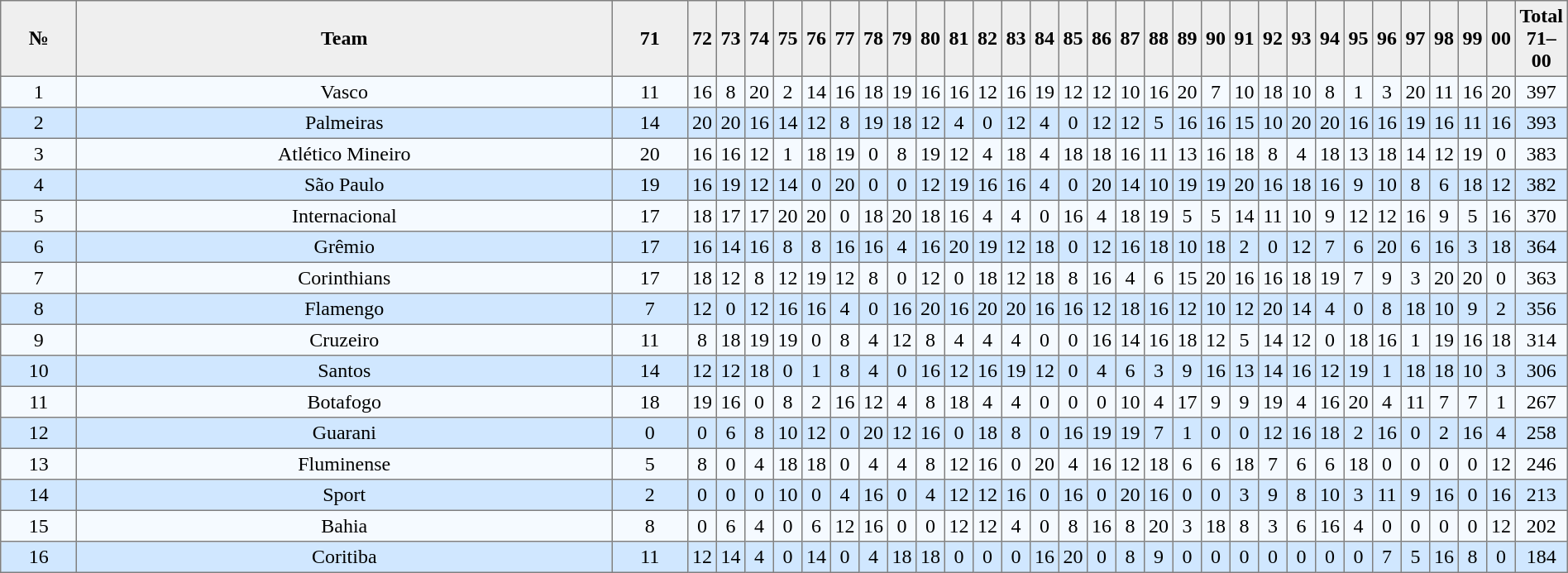<table cellpadding=3 cellspacing=0 width=100% width=50% border=1 style="border-collapse:collapse"|>
<tr align=center>
<th bgcolor=#efefef width=10%>№</th>
<th bgcolor=#efefef width=80%>Team</th>
<th bgcolor=#efefef width=10%>71</th>
<th bgcolor=#efefef width=10%>72</th>
<th bgcolor=#efefef width=10%>73</th>
<th bgcolor=#efefef width=10%>74</th>
<th bgcolor=#efefef width=10%>75</th>
<th bgcolor=#efefef width=10%>76</th>
<th bgcolor=#efefef width=10%>77</th>
<th bgcolor=#efefef width=60%>78</th>
<th bgcolor=#efefef width=10%>79</th>
<th bgcolor=#efefef width=10%>80</th>
<th bgcolor=#efefef width=10%>81</th>
<th bgcolor=#efefef width=10%>82</th>
<th bgcolor=#efefef width=10%>83</th>
<th bgcolor=#efefef width=10%>84</th>
<th bgcolor=#efefef width=10%>85</th>
<th bgcolor=#efefef width=10%>86</th>
<th bgcolor=#efefef width=10%>87</th>
<th bgcolor=#efefef width=10%>88</th>
<th bgcolor=#efefef width=10%>89</th>
<th bgcolor=#efefef width=10%>90</th>
<th bgcolor=#efefef width=10%>91</th>
<th bgcolor=#efefef width=10%>92</th>
<th bgcolor=#efefef width=10%>93</th>
<th bgcolor=#efefef width=10%>94</th>
<th bgcolor=#efefef width=10%>95</th>
<th bgcolor=#efefef width=10%>96</th>
<th bgcolor=#efefef width=10%>97</th>
<th bgcolor=#efefef width=10%>98</th>
<th bgcolor=#efefef width=10%>99</th>
<th bgcolor=#efefef width=10%>00</th>
<th bgcolor=#efefef width=30%>Total 71–00</th>
</tr>
<tr align=center bgcolor=#F5FAFF>
<td>1</td>
<td>Vasco</td>
<td>11</td>
<td>16</td>
<td>8</td>
<td>20</td>
<td>2</td>
<td>14</td>
<td>16</td>
<td>18</td>
<td>19</td>
<td>16</td>
<td>16</td>
<td>12</td>
<td>16</td>
<td>19</td>
<td>12</td>
<td>12</td>
<td>10</td>
<td>16</td>
<td>20</td>
<td>7</td>
<td>10</td>
<td>18</td>
<td>10</td>
<td>8</td>
<td>1</td>
<td>3</td>
<td>20</td>
<td>11</td>
<td>16</td>
<td>20</td>
<td>397</td>
</tr>
<tr align=center bgcolor=#D0E7FF>
<td>2</td>
<td>Palmeiras</td>
<td>14</td>
<td>20</td>
<td>20</td>
<td>16</td>
<td>14</td>
<td>12</td>
<td>8</td>
<td>19</td>
<td>18</td>
<td>12</td>
<td>4</td>
<td>0</td>
<td>12</td>
<td>4</td>
<td>0</td>
<td>12</td>
<td>12</td>
<td>5</td>
<td>16</td>
<td>16</td>
<td>15</td>
<td>10</td>
<td>20</td>
<td>20</td>
<td>16</td>
<td>16</td>
<td>19</td>
<td>16</td>
<td>11</td>
<td>16</td>
<td>393</td>
</tr>
<tr align=center bgcolor=#F5FAFF>
<td>3</td>
<td>Atlético Mineiro</td>
<td>20</td>
<td>16</td>
<td>16</td>
<td>12</td>
<td>1</td>
<td>18</td>
<td>19</td>
<td>0</td>
<td>8</td>
<td>19</td>
<td>12</td>
<td>4</td>
<td>18</td>
<td>4</td>
<td>18</td>
<td>18</td>
<td>16</td>
<td>11</td>
<td>13</td>
<td>16</td>
<td>18</td>
<td>8</td>
<td>4</td>
<td>18</td>
<td>13</td>
<td>18</td>
<td>14</td>
<td>12</td>
<td>19</td>
<td>0</td>
<td>383</td>
</tr>
<tr align=center bgcolor=#D0E7FF>
<td>4</td>
<td>São Paulo</td>
<td>19</td>
<td>16</td>
<td>19</td>
<td>12</td>
<td>14</td>
<td>0</td>
<td>20</td>
<td>0</td>
<td>0</td>
<td>12</td>
<td>19</td>
<td>16</td>
<td>16</td>
<td>4</td>
<td>0</td>
<td>20</td>
<td>14</td>
<td>10</td>
<td>19</td>
<td>19</td>
<td>20</td>
<td>16</td>
<td>18</td>
<td>16</td>
<td>9</td>
<td>10</td>
<td>8</td>
<td>6</td>
<td>18</td>
<td>12</td>
<td>382</td>
</tr>
<tr align=center bgcolor=#F5FAFF>
<td>5</td>
<td>Internacional</td>
<td>17</td>
<td>18</td>
<td>17</td>
<td>17</td>
<td>20</td>
<td>20</td>
<td>0</td>
<td>18</td>
<td>20</td>
<td>18</td>
<td>16</td>
<td>4</td>
<td>4</td>
<td>0</td>
<td>16</td>
<td>4</td>
<td>18</td>
<td>19</td>
<td>5</td>
<td>5</td>
<td>14</td>
<td>11</td>
<td>10</td>
<td>9</td>
<td>12</td>
<td>12</td>
<td>16</td>
<td>9</td>
<td>5</td>
<td>16</td>
<td>370</td>
</tr>
<tr align=center bgcolor=#D0E7FF>
<td>6</td>
<td>Grêmio</td>
<td>17</td>
<td>16</td>
<td>14</td>
<td>16</td>
<td>8</td>
<td>8</td>
<td>16</td>
<td>16</td>
<td>4</td>
<td>16</td>
<td>20</td>
<td>19</td>
<td>12</td>
<td>18</td>
<td>0</td>
<td>12</td>
<td>16</td>
<td>18</td>
<td>10</td>
<td>18</td>
<td>2</td>
<td>0</td>
<td>12</td>
<td>7</td>
<td>6</td>
<td>20</td>
<td>6</td>
<td>16</td>
<td>3</td>
<td>18</td>
<td>364</td>
</tr>
<tr align=center bgcolor=#F5FAFF>
<td>7</td>
<td>Corinthians</td>
<td>17</td>
<td>18</td>
<td>12</td>
<td>8</td>
<td>12</td>
<td>19</td>
<td>12</td>
<td>8</td>
<td>0</td>
<td>12</td>
<td>0</td>
<td>18</td>
<td>12</td>
<td>18</td>
<td>8</td>
<td>16</td>
<td>4</td>
<td>6</td>
<td>15</td>
<td>20</td>
<td>16</td>
<td>16</td>
<td>18</td>
<td>19</td>
<td>7</td>
<td>9</td>
<td>3</td>
<td>20</td>
<td>20</td>
<td>0</td>
<td>363</td>
</tr>
<tr align=center bgcolor=#D0E7FF>
<td>8</td>
<td>Flamengo</td>
<td>7</td>
<td>12</td>
<td>0</td>
<td>12</td>
<td>16</td>
<td>16</td>
<td>4</td>
<td>0</td>
<td>16</td>
<td>20</td>
<td>16</td>
<td>20</td>
<td>20</td>
<td>16</td>
<td>16</td>
<td>12</td>
<td>18</td>
<td>16</td>
<td>12</td>
<td>10</td>
<td>12</td>
<td>20</td>
<td>14</td>
<td>4</td>
<td>0</td>
<td>8</td>
<td>18</td>
<td>10</td>
<td>9</td>
<td>2</td>
<td>356</td>
</tr>
<tr align=center bgcolor=#F5FAFF>
<td>9</td>
<td>Cruzeiro</td>
<td>11</td>
<td>8</td>
<td>18</td>
<td>19</td>
<td>19</td>
<td>0</td>
<td>8</td>
<td>4</td>
<td>12</td>
<td>8</td>
<td>4</td>
<td>4</td>
<td>4</td>
<td>0</td>
<td>0</td>
<td>16</td>
<td>14</td>
<td>16</td>
<td>18</td>
<td>12</td>
<td>5</td>
<td>14</td>
<td>12</td>
<td>0</td>
<td>18</td>
<td>16</td>
<td>1</td>
<td>19</td>
<td>16</td>
<td>18</td>
<td>314</td>
</tr>
<tr align=center bgcolor=#D0E7FF>
<td>10</td>
<td>Santos</td>
<td>14</td>
<td>12</td>
<td>12</td>
<td>18</td>
<td>0</td>
<td>1</td>
<td>8</td>
<td>4</td>
<td>0</td>
<td>16</td>
<td>12</td>
<td>16</td>
<td>19</td>
<td>12</td>
<td>0</td>
<td>4</td>
<td>6</td>
<td>3</td>
<td>9</td>
<td>16</td>
<td>13</td>
<td>14</td>
<td>16</td>
<td>12</td>
<td>19</td>
<td>1</td>
<td>18</td>
<td>18</td>
<td>10</td>
<td>3</td>
<td>306</td>
</tr>
<tr align=center bgcolor=#F5FAFF>
<td>11</td>
<td>Botafogo</td>
<td>18</td>
<td>19</td>
<td>16</td>
<td>0</td>
<td>8</td>
<td>2</td>
<td>16</td>
<td>12</td>
<td>4</td>
<td>8</td>
<td>18</td>
<td>4</td>
<td>4</td>
<td>0</td>
<td>0</td>
<td>0</td>
<td>10</td>
<td>4</td>
<td>17</td>
<td>9</td>
<td>9</td>
<td>19</td>
<td>4</td>
<td>16</td>
<td>20</td>
<td>4</td>
<td>11</td>
<td>7</td>
<td>7</td>
<td>1</td>
<td>267</td>
</tr>
<tr align=center bgcolor=#D0E7FF>
<td>12</td>
<td>Guarani</td>
<td>0</td>
<td>0</td>
<td>6</td>
<td>8</td>
<td>10</td>
<td>12</td>
<td>0</td>
<td>20</td>
<td>12</td>
<td>16</td>
<td>0</td>
<td>18</td>
<td>8</td>
<td>0</td>
<td>16</td>
<td>19</td>
<td>19</td>
<td>7</td>
<td>1</td>
<td>0</td>
<td>0</td>
<td>12</td>
<td>16</td>
<td>18</td>
<td>2</td>
<td>16</td>
<td>0</td>
<td>2</td>
<td>16</td>
<td>4</td>
<td>258</td>
</tr>
<tr align=center bgcolor=#F5FAFF>
<td>13</td>
<td>Fluminense</td>
<td>5</td>
<td>8</td>
<td>0</td>
<td>4</td>
<td>18</td>
<td>18</td>
<td>0</td>
<td>4</td>
<td>4</td>
<td>8</td>
<td>12</td>
<td>16</td>
<td>0</td>
<td>20</td>
<td>4</td>
<td>16</td>
<td>12</td>
<td>18</td>
<td>6</td>
<td>6</td>
<td>18</td>
<td>7</td>
<td>6</td>
<td>6</td>
<td>18</td>
<td>0</td>
<td>0</td>
<td>0</td>
<td>0</td>
<td>12</td>
<td>246</td>
</tr>
<tr align=center bgcolor=#D0E7FF>
<td>14</td>
<td>Sport</td>
<td>2</td>
<td>0</td>
<td>0</td>
<td>0</td>
<td>10</td>
<td>0</td>
<td>4</td>
<td>16</td>
<td>0</td>
<td>4</td>
<td>12</td>
<td>12</td>
<td>16</td>
<td>0</td>
<td>16</td>
<td>0</td>
<td>20</td>
<td>16</td>
<td>0</td>
<td>0</td>
<td>3</td>
<td>9</td>
<td>8</td>
<td>10</td>
<td>3</td>
<td>11</td>
<td>9</td>
<td>16</td>
<td>0</td>
<td>16</td>
<td>213</td>
</tr>
<tr align=center bgcolor=#F5FAFF>
<td>15</td>
<td>Bahia</td>
<td>8</td>
<td>0</td>
<td>6</td>
<td>4</td>
<td>0</td>
<td>6</td>
<td>12</td>
<td>16</td>
<td>0</td>
<td>0</td>
<td>12</td>
<td>12</td>
<td>4</td>
<td>0</td>
<td>8</td>
<td>16</td>
<td>8</td>
<td>20</td>
<td>3</td>
<td>18</td>
<td>8</td>
<td>3</td>
<td>6</td>
<td>16</td>
<td>4</td>
<td>0</td>
<td>0</td>
<td>0</td>
<td>0</td>
<td>12</td>
<td>202</td>
</tr>
<tr align=center bgcolor=#D0E7FF>
<td>16</td>
<td>Coritiba</td>
<td>11</td>
<td>12</td>
<td>14</td>
<td>4</td>
<td>0</td>
<td>14</td>
<td>0</td>
<td>4</td>
<td>18</td>
<td>18</td>
<td>0</td>
<td>0</td>
<td>0</td>
<td>16</td>
<td>20</td>
<td>0</td>
<td>8</td>
<td>9</td>
<td>0</td>
<td>0</td>
<td>0</td>
<td>0</td>
<td>0</td>
<td>0</td>
<td>0</td>
<td>7</td>
<td>5</td>
<td>16</td>
<td>8</td>
<td>0</td>
<td>184</td>
</tr>
</table>
